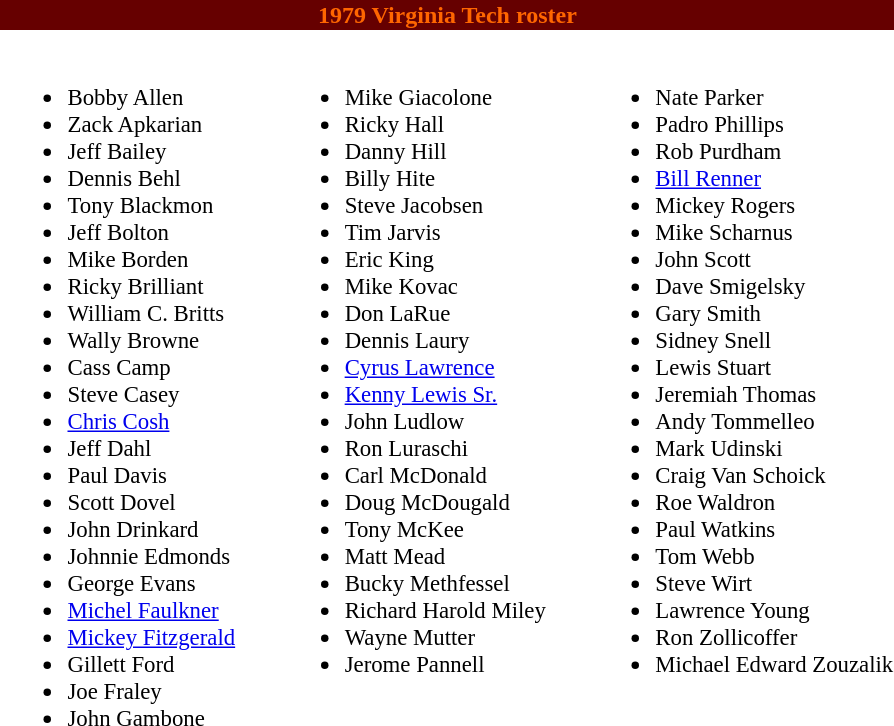<table class="toccolours" style="text-align: left;">
<tr>
<th colspan="9" style="background:#660000;color:#FF6600;text-align:center;"><span><strong>1979 Virginia Tech roster</strong></span></th>
</tr>
<tr>
<td></td>
<td style="font-size:95%; vertical-align:top;"><br><ul><li>Bobby Allen</li><li>Zack Apkarian</li><li>Jeff Bailey</li><li>Dennis Behl</li><li>Tony Blackmon</li><li>Jeff Bolton</li><li>Mike Borden</li><li>Ricky Brilliant</li><li>William C. Britts</li><li>Wally Browne</li><li>Cass Camp</li><li>Steve Casey</li><li><a href='#'>Chris Cosh</a></li><li>Jeff Dahl</li><li>Paul Davis</li><li>Scott Dovel</li><li>John Drinkard</li><li>Johnnie Edmonds</li><li>George Evans</li><li><a href='#'>Michel Faulkner</a></li><li><a href='#'>Mickey Fitzgerald</a></li><li>Gillett Ford</li><li>Joe Fraley</li><li>John Gambone</li></ul></td>
<td style="width: 25px;"></td>
<td style="font-size:95%; vertical-align:top;"><br><ul><li>Mike Giacolone</li><li>Ricky Hall</li><li>Danny Hill</li><li>Billy Hite</li><li>Steve Jacobsen</li><li>Tim Jarvis</li><li>Eric King</li><li>Mike Kovac</li><li>Don LaRue</li><li>Dennis Laury</li><li><a href='#'>Cyrus Lawrence</a></li><li><a href='#'>Kenny Lewis Sr.</a></li><li>John Ludlow</li><li>Ron Luraschi</li><li>Carl McDonald</li><li>Doug McDougald</li><li>Tony McKee</li><li>Matt Mead</li><li>Bucky Methfessel</li><li>Richard Harold Miley</li><li>Wayne Mutter</li><li>Jerome Pannell</li></ul></td>
<td style="width: 25px;"></td>
<td style="font-size:95%; vertical-align:top;"><br><ul><li>Nate Parker</li><li>Padro Phillips</li><li>Rob Purdham</li><li><a href='#'>Bill Renner</a></li><li>Mickey Rogers</li><li>Mike Scharnus</li><li>John Scott</li><li>Dave Smigelsky</li><li>Gary Smith</li><li>Sidney Snell</li><li>Lewis Stuart</li><li>Jeremiah Thomas</li><li>Andy Tommelleo</li><li>Mark Udinski</li><li>Craig Van Schoick</li><li>Roe Waldron</li><li>Paul Watkins</li><li>Tom Webb</li><li>Steve Wirt</li><li>Lawrence Young</li><li>Ron Zollicoffer</li><li>Michael Edward Zouzalik</li></ul></td>
</tr>
</table>
